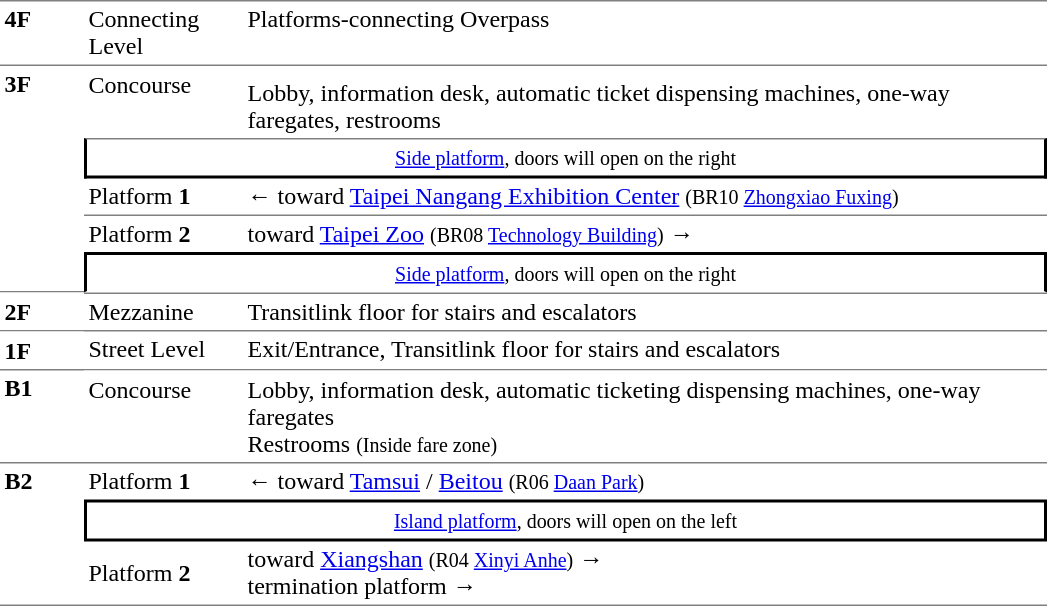<table border=0 cellspacing=0 cellpadding=3>
<tr>
<td style="border-bottom:solid 1px gray;border-top:solid 1px gray;" width=50 valign=top><strong>4F</strong></td>
<td style="border-top:solid 1px gray;border-bottom:solid 1px gray;" width=100 valign=top>Connecting Level</td>
<td style="border-top:solid 1px gray;border-bottom:solid 1px gray;" width=460 valign=top>Platforms-connecting Overpass</td>
</tr>
<tr>
<td style="border-bottom:solid 1px gray;" width=50 rowspan=7 valign=top><strong>3F</strong></td>
</tr>
<tr>
<td style="border-top:solid 1px white;" rowspan=2 valign=top>Concourse</td>
<td></td>
</tr>
<tr>
<td>Lobby, information desk, automatic ticket dispensing machines, one-way faregates, restrooms</td>
</tr>
<tr>
<td style="border-right:solid 2px black;border-left:solid 2px black;border-bottom:solid 2px black;border-top:solid 1px gray;text-align:center;" colspan=2><small><a href='#'>Side platform</a>, doors will open on the right</small></td>
</tr>
<tr>
<td style="border-bottom:solid 1px gray;" width=100>Platform <span><strong>1</strong></span></td>
<td style="border-bottom:solid 1px gray;" width=460>← toward <a href='#'>Taipei Nangang Exhibition Center</a> <small>(BR10 <a href='#'>Zhongxiao Fuxing</a>)</small></td>
</tr>
<tr>
<td>Platform <span><strong>2</strong></span></td>
<td>  toward <a href='#'>Taipei Zoo</a> <small>(BR08 <a href='#'>Technology Building</a>)</small> →</td>
</tr>
<tr>
<td style="border-top:solid 2px black;border-right:solid 2px black;border-left:solid 2px black;border-bottom:solid 1px white;text-align:center;" colspan=2><small><a href='#'>Side platform</a>, doors will open on the right</small></td>
</tr>
<tr>
<td style="border-bottom:solid 1px gray;border-top:solid 1px white;" width=50 valign=top><strong>2F</strong></td>
<td style="border-top:solid 1px gray;border-bottom:solid 1px gray;" width=100 valign=top>Mezzanine</td>
<td style="border-top:solid 1px gray;border-bottom:solid 1px gray;" width=530 valign=top>Transitlink floor for stairs and escalators</td>
</tr>
<tr>
<td style="border-bottom:solid 1px gray;border-top:solid 1px white;" width=50 valign=top><strong>1F</strong></td>
<td style="border-top:solid 0px gray;border-bottom:solid 1px gray;" width=100 valign=top>Street Level</td>
<td style="border-top:solid 0px gray;border-bottom:solid 1px gray;" width=530 valign=top>Exit/Entrance, Transitlink floor for stairs and escalators</td>
</tr>
<tr>
<td style="border-bottom:solid 1px gray;border-top:solid 0px white;" width=50 valign=top><strong>B1</strong></td>
<td style="border-top:solid 1px white;border-bottom:solid 1px gray;" width=100 valign=top>Concourse</td>
<td style="border-top:solid 1px white;border-bottom:solid 1px gray;" width=530 valign=top>Lobby, information desk, automatic ticketing dispensing machines, one-way faregates <br>Restrooms <small> (Inside fare zone)</small></td>
</tr>
<tr>
<td style="border-bottom:solid 1px gray;" rowspan=3 valign=top><strong>B2</strong></td>
<td>Platform <span><strong>1</strong></span></td>
<td>←  toward <a href='#'>Tamsui</a> / <a href='#'>Beitou</a> <small>(R06 <a href='#'>Daan Park</a>)</small></td>
</tr>
<tr>
<td style="border:solid 2px black;text-align:center;" colspan=2><small><a href='#'>Island platform</a>, doors will open on the left</small></td>
</tr>
<tr>
<td style="border-bottom:solid 1px gray;">Platform <span><strong>2</strong></span></td>
<td style="border-bottom:solid 1px gray;">  toward <a href='#'>Xiangshan</a> <small>(R04 <a href='#'>Xinyi Anhe</a>)</small> →<br>  termination platform →</td>
</tr>
</table>
